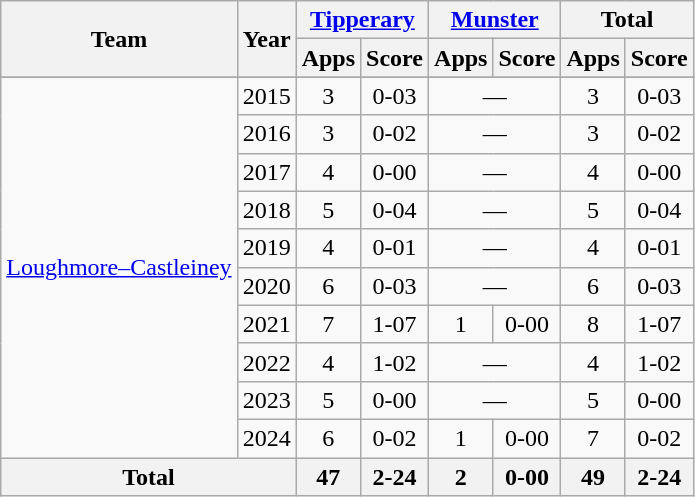<table class="wikitable" style="text-align:center">
<tr>
<th rowspan="2">Team</th>
<th rowspan="2">Year</th>
<th colspan="2"><a href='#'>Tipperary</a></th>
<th colspan="2"><a href='#'>Munster</a></th>
<th colspan="2">Total</th>
</tr>
<tr>
<th>Apps</th>
<th>Score</th>
<th>Apps</th>
<th>Score</th>
<th>Apps</th>
<th>Score</th>
</tr>
<tr>
</tr>
<tr>
<td rowspan="10"><a href='#'>Loughmore–Castleiney</a></td>
<td>2015</td>
<td>3</td>
<td>0-03</td>
<td colspan=2>—</td>
<td>3</td>
<td>0-03</td>
</tr>
<tr>
<td>2016</td>
<td>3</td>
<td>0-02</td>
<td colspan=2>—</td>
<td>3</td>
<td>0-02</td>
</tr>
<tr>
<td>2017</td>
<td>4</td>
<td>0-00</td>
<td colspan=2>—</td>
<td>4</td>
<td>0-00</td>
</tr>
<tr>
<td>2018</td>
<td>5</td>
<td>0-04</td>
<td colspan=2>—</td>
<td>5</td>
<td>0-04</td>
</tr>
<tr>
<td>2019</td>
<td>4</td>
<td>0-01</td>
<td colspan=2>—</td>
<td>4</td>
<td>0-01</td>
</tr>
<tr>
<td>2020</td>
<td>6</td>
<td>0-03</td>
<td colspan=2>—</td>
<td>6</td>
<td>0-03</td>
</tr>
<tr>
<td>2021</td>
<td>7</td>
<td>1-07</td>
<td>1</td>
<td>0-00</td>
<td>8</td>
<td>1-07</td>
</tr>
<tr>
<td>2022</td>
<td>4</td>
<td>1-02</td>
<td colspan=2>—</td>
<td>4</td>
<td>1-02</td>
</tr>
<tr>
<td>2023</td>
<td>5</td>
<td>0-00</td>
<td colspan=2>—</td>
<td>5</td>
<td>0-00</td>
</tr>
<tr>
<td>2024</td>
<td>6</td>
<td>0-02</td>
<td>1</td>
<td>0-00</td>
<td>7</td>
<td>0-02</td>
</tr>
<tr>
<th colspan="2">Total</th>
<th>47</th>
<th>2-24</th>
<th>2</th>
<th>0-00</th>
<th>49</th>
<th>2-24</th>
</tr>
</table>
